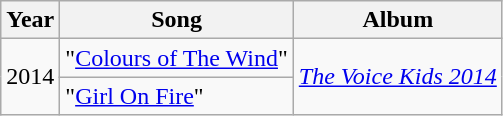<table class="wikitable">
<tr>
<th>Year</th>
<th>Song</th>
<th>Album</th>
</tr>
<tr>
<td rowspan=2>2014</td>
<td>"<a href='#'>Colours of The Wind</a>"</td>
<td rowspan=2><em><a href='#'>The Voice Kids 2014</a></em></td>
</tr>
<tr>
<td>"<a href='#'>Girl On Fire</a>"</td>
</tr>
</table>
